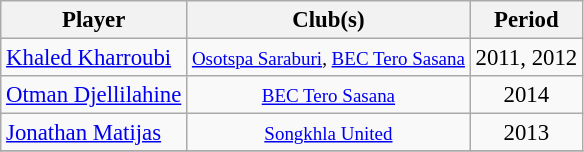<table class="wikitable collapsible collapsed" style="text-align:center;font-size:95%">
<tr>
<th scope="col">Player</th>
<th scope="col" class="unsortable">Club(s)</th>
<th scope="col">Period</th>
</tr>
<tr>
<td align="left"><a href='#'>Khaled Kharroubi</a></td>
<td><small><a href='#'>Osotspa Saraburi</a>, <a href='#'>BEC Tero Sasana</a></small></td>
<td>2011, 2012</td>
</tr>
<tr>
<td align="left"><a href='#'>Otman Djellilahine</a></td>
<td><small><a href='#'>BEC Tero Sasana</a></small></td>
<td>2014</td>
</tr>
<tr>
<td align="left"><a href='#'>Jonathan Matijas</a></td>
<td><small><a href='#'>Songkhla United</a></small></td>
<td>2013</td>
</tr>
<tr>
</tr>
</table>
